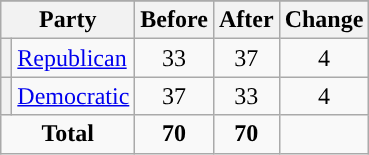<table class="wikitable" style="text-align:center;">
<tr>
</tr>
<tr>
<th colspan=2>Party</th>
<th>Before</th>
<th>After</th>
<th>Change</th>
</tr>
<tr>
<th style="background-color:"></th>
<td style="text-align:left;"><a href='#'>Republican</a></td>
<td>33</td>
<td>37</td>
<td> 4</td>
</tr>
<tr>
<th style="background-color:"></th>
<td style="text-align:left;"><a href='#'>Democratic</a></td>
<td>37</td>
<td>33</td>
<td> 4</td>
</tr>
<tr>
<td colspan=2><strong>Total</strong></td>
<td><strong>70</strong></td>
<td><strong>70</strong></td>
<td></td>
</tr>
</table>
